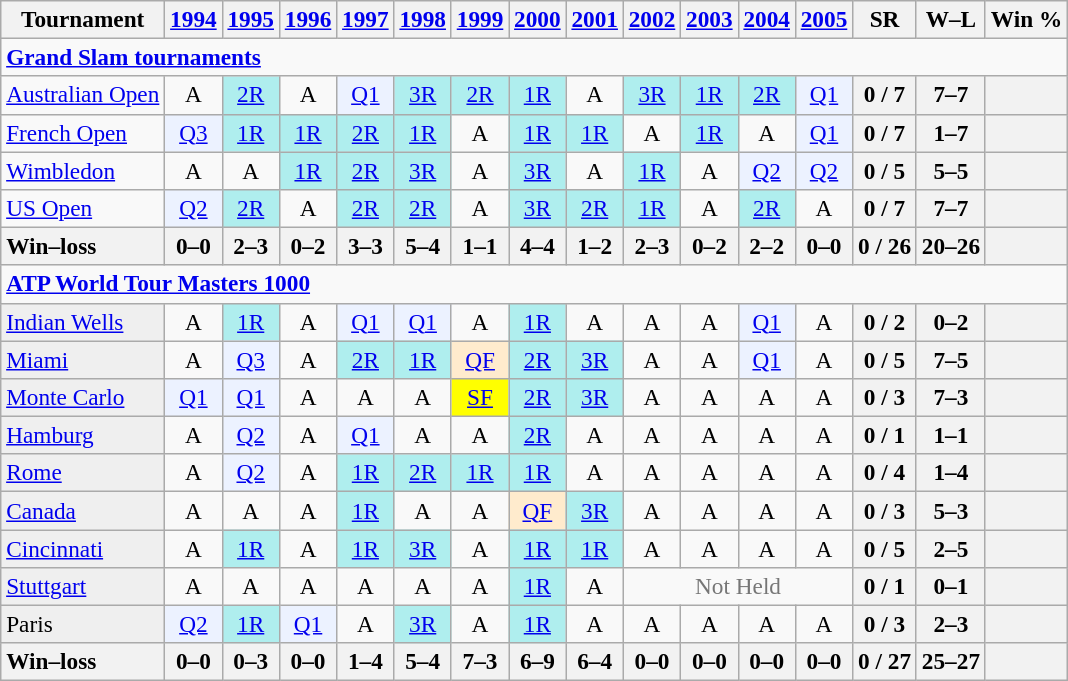<table class=wikitable style=text-align:center;font-size:97%>
<tr>
<th>Tournament</th>
<th><a href='#'>1994</a></th>
<th><a href='#'>1995</a></th>
<th><a href='#'>1996</a></th>
<th><a href='#'>1997</a></th>
<th><a href='#'>1998</a></th>
<th><a href='#'>1999</a></th>
<th><a href='#'>2000</a></th>
<th><a href='#'>2001</a></th>
<th><a href='#'>2002</a></th>
<th><a href='#'>2003</a></th>
<th><a href='#'>2004</a></th>
<th><a href='#'>2005</a></th>
<th>SR</th>
<th>W–L</th>
<th>Win %</th>
</tr>
<tr>
<td colspan=20 align=left><a href='#'><strong>Grand Slam tournaments</strong></a></td>
</tr>
<tr>
<td align=left><a href='#'>Australian Open</a></td>
<td>A</td>
<td style=background:#afeeee><a href='#'>2R</a></td>
<td>A</td>
<td style=background:#ecf2ff><a href='#'>Q1</a></td>
<td style=background:#afeeee><a href='#'>3R</a></td>
<td style=background:#afeeee><a href='#'>2R</a></td>
<td style=background:#afeeee><a href='#'>1R</a></td>
<td>A</td>
<td style=background:#afeeee><a href='#'>3R</a></td>
<td style=background:#afeeee><a href='#'>1R</a></td>
<td style=background:#afeeee><a href='#'>2R</a></td>
<td style=background:#ecf2ff><a href='#'>Q1</a></td>
<th>0 / 7</th>
<th>7–7</th>
<th></th>
</tr>
<tr>
<td align=left><a href='#'>French Open</a></td>
<td style=background:#ecf2ff><a href='#'>Q3</a></td>
<td style=background:#afeeee><a href='#'>1R</a></td>
<td style=background:#afeeee><a href='#'>1R</a></td>
<td style=background:#afeeee><a href='#'>2R</a></td>
<td style=background:#afeeee><a href='#'>1R</a></td>
<td>A</td>
<td style=background:#afeeee><a href='#'>1R</a></td>
<td style=background:#afeeee><a href='#'>1R</a></td>
<td>A</td>
<td style=background:#afeeee><a href='#'>1R</a></td>
<td>A</td>
<td style=background:#ecf2ff><a href='#'>Q1</a></td>
<th>0 / 7</th>
<th>1–7</th>
<th></th>
</tr>
<tr>
<td align=left><a href='#'>Wimbledon</a></td>
<td>A</td>
<td>A</td>
<td style=background:#afeeee><a href='#'>1R</a></td>
<td style=background:#afeeee><a href='#'>2R</a></td>
<td style=background:#afeeee><a href='#'>3R</a></td>
<td>A</td>
<td style=background:#afeeee><a href='#'>3R</a></td>
<td>A</td>
<td style=background:#afeeee><a href='#'>1R</a></td>
<td>A</td>
<td style=background:#ecf2ff><a href='#'>Q2</a></td>
<td style=background:#ecf2ff><a href='#'>Q2</a></td>
<th>0 / 5</th>
<th>5–5</th>
<th></th>
</tr>
<tr>
<td align=left><a href='#'>US Open</a></td>
<td style=background:#ecf2ff><a href='#'>Q2</a></td>
<td style=background:#afeeee><a href='#'>2R</a></td>
<td>A</td>
<td style=background:#afeeee><a href='#'>2R</a></td>
<td style=background:#afeeee><a href='#'>2R</a></td>
<td>A</td>
<td style=background:#afeeee><a href='#'>3R</a></td>
<td style=background:#afeeee><a href='#'>2R</a></td>
<td style=background:#afeeee><a href='#'>1R</a></td>
<td>A</td>
<td style=background:#afeeee><a href='#'>2R</a></td>
<td>A</td>
<th>0 / 7</th>
<th>7–7</th>
<th></th>
</tr>
<tr>
<th style=text-align:left>Win–loss</th>
<th>0–0</th>
<th>2–3</th>
<th>0–2</th>
<th>3–3</th>
<th>5–4</th>
<th>1–1</th>
<th>4–4</th>
<th>1–2</th>
<th>2–3</th>
<th>0–2</th>
<th>2–2</th>
<th>0–0</th>
<th>0 / 26</th>
<th>20–26</th>
<th></th>
</tr>
<tr>
<td colspan=20 align=left><strong><a href='#'>ATP World Tour Masters 1000</a></strong></td>
</tr>
<tr>
<td bgcolor=efefef align=left><a href='#'>Indian Wells</a></td>
<td>A</td>
<td bgcolor=afeeee><a href='#'>1R</a></td>
<td>A</td>
<td bgcolor=ecf2ff><a href='#'>Q1</a></td>
<td bgcolor=ecf2ff><a href='#'>Q1</a></td>
<td>A</td>
<td bgcolor=afeeee><a href='#'>1R</a></td>
<td>A</td>
<td>A</td>
<td>A</td>
<td bgcolor=ecf2ff><a href='#'>Q1</a></td>
<td>A</td>
<th>0 / 2</th>
<th>0–2</th>
<th></th>
</tr>
<tr>
<td bgcolor=efefef align=left><a href='#'>Miami</a></td>
<td>A</td>
<td bgcolor=ecf2ff><a href='#'>Q3</a></td>
<td>A</td>
<td bgcolor=afeeee><a href='#'>2R</a></td>
<td bgcolor=afeeee><a href='#'>1R</a></td>
<td bgcolor=ffebcd><a href='#'>QF</a></td>
<td bgcolor=afeeee><a href='#'>2R</a></td>
<td bgcolor=afeeee><a href='#'>3R</a></td>
<td>A</td>
<td>A</td>
<td bgcolor=ecf2ff><a href='#'>Q1</a></td>
<td>A</td>
<th>0 / 5</th>
<th>7–5</th>
<th></th>
</tr>
<tr>
<td bgcolor=efefef align=left><a href='#'>Monte Carlo</a></td>
<td bgcolor=ecf2ff><a href='#'>Q1</a></td>
<td bgcolor=ecf2ff><a href='#'>Q1</a></td>
<td>A</td>
<td>A</td>
<td>A</td>
<td bgcolor=yellow><a href='#'>SF</a></td>
<td bgcolor=afeeee><a href='#'>2R</a></td>
<td bgcolor=afeeee><a href='#'>3R</a></td>
<td>A</td>
<td>A</td>
<td>A</td>
<td>A</td>
<th>0 / 3</th>
<th>7–3</th>
<th></th>
</tr>
<tr>
<td bgcolor=efefef align=left><a href='#'>Hamburg</a></td>
<td>A</td>
<td bgcolor=ecf2ff><a href='#'>Q2</a></td>
<td>A</td>
<td bgcolor=ecf2ff><a href='#'>Q1</a></td>
<td>A</td>
<td>A</td>
<td bgcolor=afeeee><a href='#'>2R</a></td>
<td>A</td>
<td>A</td>
<td>A</td>
<td>A</td>
<td>A</td>
<th>0 / 1</th>
<th>1–1</th>
<th></th>
</tr>
<tr>
<td bgcolor=efefef align=left><a href='#'>Rome</a></td>
<td>A</td>
<td bgcolor=ecf2ff><a href='#'>Q2</a></td>
<td>A</td>
<td bgcolor=afeeee><a href='#'>1R</a></td>
<td bgcolor=afeeee><a href='#'>2R</a></td>
<td bgcolor=afeeee><a href='#'>1R</a></td>
<td bgcolor=afeeee><a href='#'>1R</a></td>
<td>A</td>
<td>A</td>
<td>A</td>
<td>A</td>
<td>A</td>
<th>0 / 4</th>
<th>1–4</th>
<th></th>
</tr>
<tr>
<td bgcolor=efefef align=left><a href='#'>Canada</a></td>
<td>A</td>
<td>A</td>
<td>A</td>
<td bgcolor=afeeee><a href='#'>1R</a></td>
<td>A</td>
<td>A</td>
<td bgcolor=ffebcd><a href='#'>QF</a></td>
<td bgcolor=afeeee><a href='#'>3R</a></td>
<td>A</td>
<td>A</td>
<td>A</td>
<td>A</td>
<th>0 / 3</th>
<th>5–3</th>
<th></th>
</tr>
<tr>
<td bgcolor=efefef align=left><a href='#'>Cincinnati</a></td>
<td>A</td>
<td bgcolor=afeeee><a href='#'>1R</a></td>
<td>A</td>
<td bgcolor=afeeee><a href='#'>1R</a></td>
<td bgcolor=afeeee><a href='#'>3R</a></td>
<td>A</td>
<td bgcolor=afeeee><a href='#'>1R</a></td>
<td bgcolor=afeeee><a href='#'>1R</a></td>
<td>A</td>
<td>A</td>
<td>A</td>
<td>A</td>
<th>0 / 5</th>
<th>2–5</th>
<th></th>
</tr>
<tr>
<td bgcolor=efefef align=left><a href='#'>Stuttgart</a></td>
<td>A</td>
<td>A</td>
<td>A</td>
<td>A</td>
<td>A</td>
<td>A</td>
<td bgcolor=afeeee><a href='#'>1R</a></td>
<td>A</td>
<td colspan=4 style=color:#767676>Not Held</td>
<th>0 / 1</th>
<th>0–1</th>
<th></th>
</tr>
<tr>
<td bgcolor=efefef align=left>Paris</td>
<td bgcolor=ecf2ff><a href='#'>Q2</a></td>
<td bgcolor=afeeee><a href='#'>1R</a></td>
<td bgcolor=ecf2ff><a href='#'>Q1</a></td>
<td>A</td>
<td bgcolor=afeeee><a href='#'>3R</a></td>
<td>A</td>
<td bgcolor=afeeee><a href='#'>1R</a></td>
<td>A</td>
<td>A</td>
<td>A</td>
<td>A</td>
<td>A</td>
<th>0 / 3</th>
<th>2–3</th>
<th></th>
</tr>
<tr>
<th style=text-align:left>Win–loss</th>
<th>0–0</th>
<th>0–3</th>
<th>0–0</th>
<th>1–4</th>
<th>5–4</th>
<th>7–3</th>
<th>6–9</th>
<th>6–4</th>
<th>0–0</th>
<th>0–0</th>
<th>0–0</th>
<th>0–0</th>
<th>0 / 27</th>
<th>25–27</th>
<th></th>
</tr>
</table>
